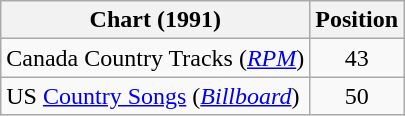<table class="wikitable sortable">
<tr>
<th scope="col">Chart (1991)</th>
<th scope="col">Position</th>
</tr>
<tr>
<td>Canada Country Tracks (<em><a href='#'>RPM</a></em>)</td>
<td align="center">43</td>
</tr>
<tr>
<td>US <a href='#'>Country Songs</a> (<em><a href='#'>Billboard</a></em>)</td>
<td align="center">50</td>
</tr>
</table>
